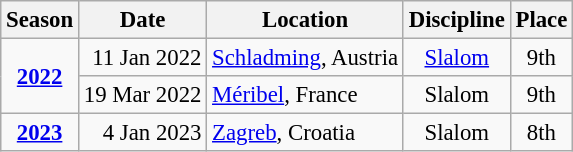<table class="wikitable" style="text-align:center; font-size:95%;">
<tr>
<th>Season</th>
<th>Date</th>
<th>Location</th>
<th>Discipline</th>
<th>Place</th>
</tr>
<tr>
<td rowspan="2"><strong><a href='#'>2022</a></strong></td>
<td align="right">11 Jan 2022</td>
<td align=left> <a href='#'>Schladming</a>, Austria</td>
<td><a href='#'>Slalom</a></td>
<td>9th</td>
</tr>
<tr>
<td align="right">19 Mar 2022</td>
<td align=left> <a href='#'>Méribel</a>, France</td>
<td>Slalom</td>
<td>9th</td>
</tr>
<tr>
<td rowspan="1"><strong><a href='#'>2023</a></strong></td>
<td align="right">4 Jan 2023</td>
<td align=left> <a href='#'>Zagreb</a>, Croatia</td>
<td>Slalom</td>
<td>8th</td>
</tr>
</table>
